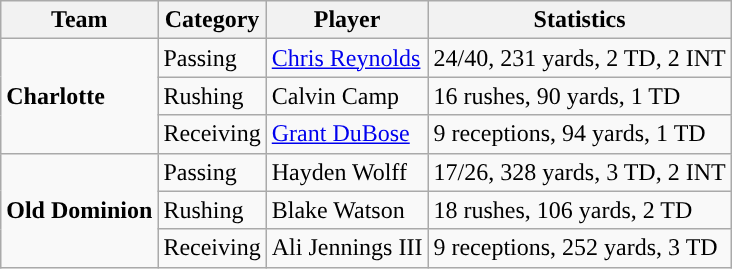<table class="wikitable" style="float: left;">
<tr>
<th>Team</th>
<th>Category</th>
<th>Player</th>
<th>Statistics</th>
</tr>
<tr>
<td rowspan=3><strong>Charlotte</strong></td>
<td>Passing</td>
<td><a href='#'>Chris Reynolds</a></td>
<td>24/40, 231 yards, 2 TD, 2 INT</td>
</tr>
<tr>
<td>Rushing</td>
<td>Calvin Camp</td>
<td>16 rushes, 90 yards, 1 TD</td>
</tr>
<tr>
<td>Receiving</td>
<td><a href='#'>Grant DuBose</a></td>
<td>9 receptions, 94 yards, 1 TD</td>
</tr>
<tr>
<td rowspan=3><strong>Old Dominion</strong></td>
<td>Passing</td>
<td>Hayden Wolff</td>
<td>17/26, 328 yards, 3 TD, 2 INT</td>
</tr>
<tr>
<td>Rushing</td>
<td>Blake Watson</td>
<td>18 rushes, 106 yards, 2 TD</td>
</tr>
<tr>
<td>Receiving</td>
<td>Ali Jennings III</td>
<td>9 receptions, 252 yards, 3 TD</td>
</tr>
</table>
